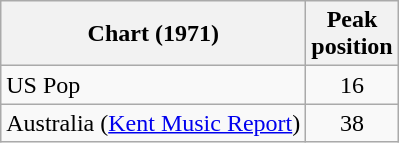<table class="wikitable">
<tr>
<th>Chart (1971)</th>
<th>Peak<br>position</th>
</tr>
<tr>
<td>US Pop</td>
<td align="center">16</td>
</tr>
<tr>
<td>Australia (<a href='#'>Kent Music Report</a>)</td>
<td style="text-align:center;">38</td>
</tr>
</table>
